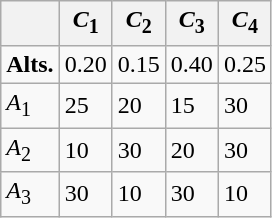<table class="wikitable">
<tr>
<th></th>
<th><em>C</em><sub>1</sub></th>
<th><em>C</em><sub>2</sub></th>
<th><em>C</em><sub>3</sub></th>
<th><em>C</em><sub>4</sub></th>
</tr>
<tr>
<td><strong>Alts. </strong></td>
<td>0.20</td>
<td>0.15</td>
<td>0.40</td>
<td>0.25</td>
</tr>
<tr>
<td><em>A</em><sub>1</sub></td>
<td>25</td>
<td>20</td>
<td>15</td>
<td>30</td>
</tr>
<tr>
<td><em>A</em><sub>2</sub></td>
<td>10</td>
<td>30</td>
<td>20</td>
<td>30</td>
</tr>
<tr>
<td><em>A</em><sub>3</sub></td>
<td>30</td>
<td>10</td>
<td>30</td>
<td>10</td>
</tr>
</table>
